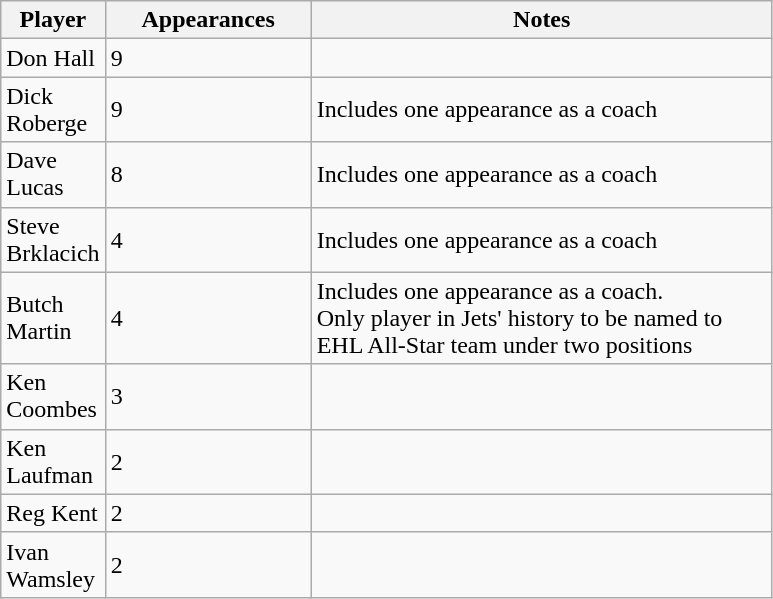<table class="wikitable" style="text-align:left">
<tr>
<th width="60">Player</th>
<th width="130">Appearances</th>
<th width="300">Notes</th>
</tr>
<tr>
<td>Don Hall</td>
<td>9</td>
<td></td>
</tr>
<tr>
<td>Dick Roberge</td>
<td>9</td>
<td>Includes one appearance as a coach</td>
</tr>
<tr>
<td>Dave Lucas</td>
<td>8</td>
<td>Includes one appearance as a coach</td>
</tr>
<tr>
<td>Steve Brklacich</td>
<td>4</td>
<td>Includes one appearance as a coach</td>
</tr>
<tr>
<td>Butch Martin</td>
<td>4</td>
<td>Includes one appearance as a coach.<br> Only player in Jets' history to be named to EHL All-Star team under two positions</td>
</tr>
<tr>
<td>Ken Coombes</td>
<td>3</td>
<td></td>
</tr>
<tr>
<td>Ken Laufman</td>
<td>2</td>
<td></td>
</tr>
<tr>
<td>Reg Kent</td>
<td>2</td>
<td></td>
</tr>
<tr>
<td>Ivan Wamsley</td>
<td>2</td>
<td></td>
</tr>
</table>
